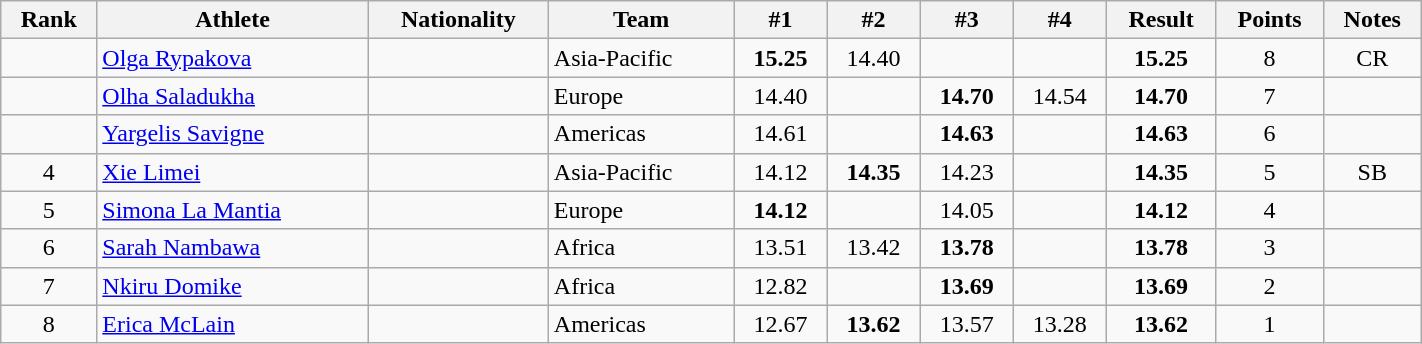<table class="wikitable sortable" style="text-align:center"  width="75%">
<tr>
<th>Rank</th>
<th>Athlete</th>
<th>Nationality</th>
<th>Team</th>
<th>#1</th>
<th>#2</th>
<th>#3</th>
<th>#4</th>
<th>Result</th>
<th>Points</th>
<th>Notes</th>
</tr>
<tr>
<td></td>
<td align="left"><a href='#'>Olga Rypakova</a></td>
<td align=left></td>
<td align=left>Asia-Pacific</td>
<td><strong>15.25</strong></td>
<td>14.40</td>
<td></td>
<td></td>
<td><strong>15.25</strong></td>
<td>8</td>
<td>CR</td>
</tr>
<tr>
<td></td>
<td align="left"><a href='#'>Olha Saladukha</a></td>
<td align=left></td>
<td align=left>Europe</td>
<td>14.40</td>
<td></td>
<td><strong>14.70</strong></td>
<td>14.54</td>
<td><strong>14.70</strong></td>
<td>7</td>
<td></td>
</tr>
<tr>
<td></td>
<td align="left"><a href='#'>Yargelis Savigne</a></td>
<td align=left></td>
<td align=left>Americas</td>
<td>14.61</td>
<td></td>
<td><strong>14.63</strong></td>
<td></td>
<td><strong>14.63</strong></td>
<td>6</td>
<td></td>
</tr>
<tr>
<td>4</td>
<td align="left"><a href='#'>Xie Limei</a></td>
<td align=left></td>
<td align=left>Asia-Pacific</td>
<td>14.12</td>
<td><strong>14.35</strong></td>
<td>14.23</td>
<td></td>
<td><strong>14.35</strong></td>
<td>5</td>
<td>SB</td>
</tr>
<tr>
<td>5</td>
<td align="left"><a href='#'>Simona La Mantia</a></td>
<td align=left></td>
<td align=left>Europe</td>
<td><strong>14.12</strong></td>
<td></td>
<td>14.05</td>
<td></td>
<td><strong>14.12</strong></td>
<td>4</td>
<td></td>
</tr>
<tr>
<td>6</td>
<td align="left"><a href='#'>Sarah Nambawa</a></td>
<td align=left></td>
<td align=left>Africa</td>
<td>13.51</td>
<td>13.42</td>
<td><strong>13.78</strong></td>
<td></td>
<td><strong>13.78</strong></td>
<td>3</td>
<td></td>
</tr>
<tr>
<td>7</td>
<td align="left"><a href='#'>Nkiru Domike</a></td>
<td align=left></td>
<td align=left>Africa</td>
<td>12.82</td>
<td></td>
<td><strong>13.69</strong></td>
<td></td>
<td><strong>13.69</strong></td>
<td>2</td>
<td></td>
</tr>
<tr>
<td>8</td>
<td align="left"><a href='#'>Erica McLain</a></td>
<td align=left></td>
<td align=left>Americas</td>
<td>12.67</td>
<td><strong>13.62</strong></td>
<td>13.57</td>
<td>13.28</td>
<td><strong>13.62</strong></td>
<td>1</td>
<td></td>
</tr>
</table>
